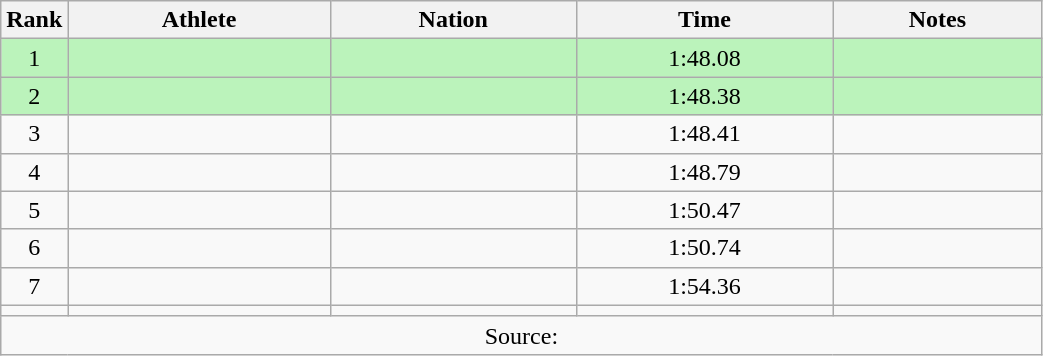<table class="wikitable sortable" style="text-align:center;width: 55%;">
<tr>
<th scope="col" style="width: 10px;">Rank</th>
<th scope="col">Athlete</th>
<th scope="col">Nation</th>
<th scope="col">Time</th>
<th scope="col">Notes</th>
</tr>
<tr bgcolor=bbf3bb>
<td>1</td>
<td align=left></td>
<td align=left></td>
<td>1:48.08</td>
<td></td>
</tr>
<tr bgcolor=bbf3bb>
<td>2</td>
<td align=left></td>
<td align=left></td>
<td>1:48.38</td>
<td></td>
</tr>
<tr>
<td>3</td>
<td align=left></td>
<td align=left></td>
<td>1:48.41</td>
<td></td>
</tr>
<tr>
<td>4</td>
<td align=left></td>
<td align=left></td>
<td>1:48.79</td>
<td></td>
</tr>
<tr>
<td>5</td>
<td align=left></td>
<td align=left></td>
<td>1:50.47</td>
<td></td>
</tr>
<tr>
<td>6</td>
<td align=left></td>
<td align=left></td>
<td>1:50.74</td>
<td></td>
</tr>
<tr>
<td>7</td>
<td align=left></td>
<td align=left></td>
<td>1:54.36</td>
<td></td>
</tr>
<tr>
<td></td>
<td align=left></td>
<td align=left></td>
<td></td>
<td></td>
</tr>
<tr class="sortbottom">
<td colspan="5">Source:</td>
</tr>
</table>
